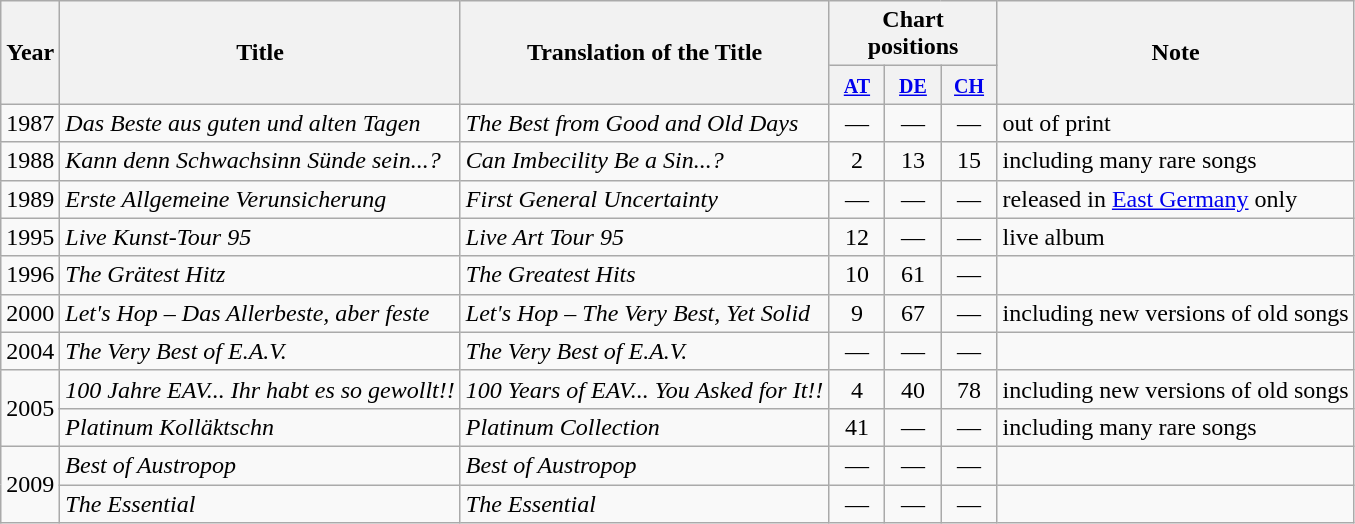<table class="wikitable">
<tr>
<th align="center" rowspan="2">Year</th>
<th align="center" rowspan="2">Title</th>
<th align="center" rowspan="2">Translation of the Title</th>
<th align="center" colspan="3">Chart positions</th>
<th align="center" rowspan="2">Note</th>
</tr>
<tr>
<th width="30"><small><a href='#'>AT</a></small></th>
<th width="30"><small><a href='#'>DE</a></small></th>
<th width="30"><small><a href='#'>CH</a></small></th>
</tr>
<tr>
<td align="center">1987</td>
<td align="left"><em>Das Beste aus guten und alten Tagen</em></td>
<td align="left"><em>The Best from Good and Old Days</em></td>
<td align="center">—</td>
<td align="center">—</td>
<td align="center">—</td>
<td align="left">out of print</td>
</tr>
<tr>
<td align="center">1988</td>
<td align="left"><em>Kann denn Schwachsinn Sünde sein...?</em></td>
<td align="left"><em>Can Imbecility Be a Sin...?</em></td>
<td align="center">2</td>
<td align="center">13</td>
<td align="center">15</td>
<td align="left">including many rare songs</td>
</tr>
<tr>
<td align="center">1989</td>
<td align="left"><em>Erste Allgemeine Verunsicherung</em></td>
<td align="left"><em>First General Uncertainty</em></td>
<td align="center">—</td>
<td align="center">—</td>
<td align="center">—</td>
<td align="left">released in <a href='#'>East Germany</a> only</td>
</tr>
<tr>
<td align="center">1995</td>
<td align="left"><em>Live Kunst-Tour 95</em></td>
<td align="left"><em>Live Art Tour 95</em></td>
<td align="center">12</td>
<td align="center">—</td>
<td align="center">—</td>
<td align="left">live album</td>
</tr>
<tr>
<td align="center">1996</td>
<td align="left"><em>The Grätest Hitz</em></td>
<td align="left"><em>The Greatest Hits</em></td>
<td align="center">10</td>
<td align="center">61</td>
<td align="center">—</td>
<td align="left"></td>
</tr>
<tr>
<td align="center">2000</td>
<td align="left"><em>Let's Hop – Das Allerbeste, aber feste</em></td>
<td align="left"><em>Let's Hop – The Very Best, Yet Solid</em></td>
<td align="center">9</td>
<td align="center">67</td>
<td align="center">—</td>
<td align="left">including new versions of old songs</td>
</tr>
<tr>
<td align="center">2004</td>
<td align="left"><em>The Very Best of E.A.V.</em></td>
<td align="left"><em>The Very Best of E.A.V.</em></td>
<td align="center">—</td>
<td align="center">—</td>
<td align="center">—</td>
<td align="left"></td>
</tr>
<tr>
<td align="center" rowspan="2">2005</td>
<td align="left"><em>100 Jahre EAV... Ihr habt es so gewollt!!</em></td>
<td align="left"><em>100 Years of EAV... You Asked for It!!</em></td>
<td align="center">4</td>
<td align="center">40</td>
<td align="center">78</td>
<td align="left">including new versions of old songs</td>
</tr>
<tr>
<td align="left"><em>Platinum Kolläktschn</em></td>
<td align="left"><em>Platinum Collection</em></td>
<td align="center">41</td>
<td align="center">—</td>
<td align="center">—</td>
<td align="left">including many rare songs</td>
</tr>
<tr>
<td align="center" rowspan="2">2009</td>
<td align="left"><em>Best of Austropop</em></td>
<td align="left"><em>Best of Austropop</em></td>
<td align="center">—</td>
<td align="center">—</td>
<td align="center">—</td>
<td align="left"></td>
</tr>
<tr>
<td align="left"><em>The Essential</em></td>
<td align="left"><em>The Essential</em></td>
<td align="center">—</td>
<td align="center">—</td>
<td align="center">—</td>
<td align="left"></td>
</tr>
</table>
